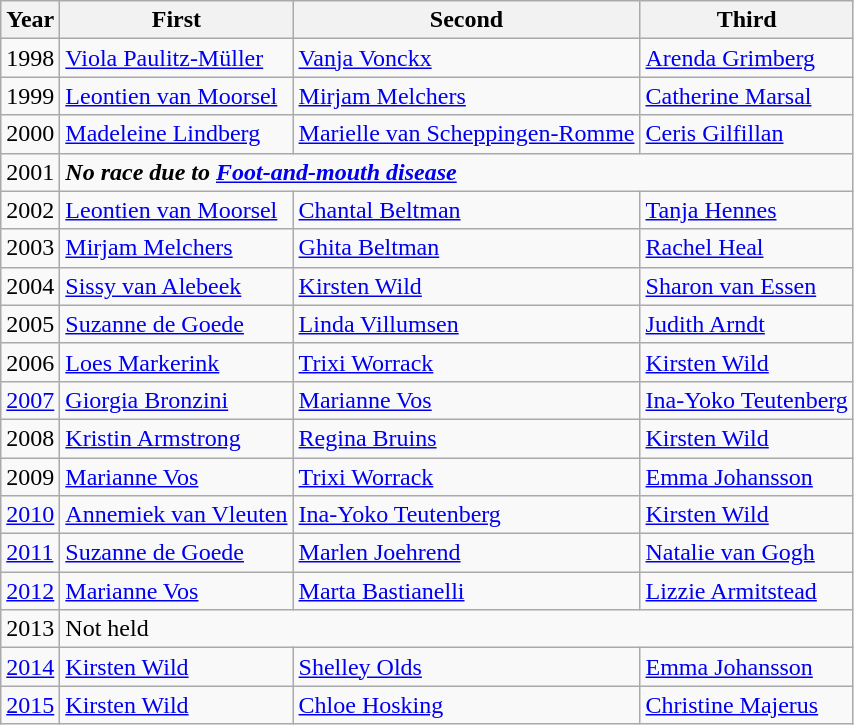<table class="wikitable sortable">
<tr>
<th>Year</th>
<th>First</th>
<th>Second</th>
<th>Third</th>
</tr>
<tr>
<td>1998</td>
<td> <a href='#'>Viola Paulitz-Müller</a></td>
<td> <a href='#'>Vanja Vonckx</a></td>
<td> <a href='#'>Arenda Grimberg</a></td>
</tr>
<tr>
<td>1999</td>
<td> <a href='#'>Leontien van Moorsel</a></td>
<td> <a href='#'>Mirjam Melchers</a></td>
<td> <a href='#'>Catherine Marsal</a></td>
</tr>
<tr>
<td>2000</td>
<td> <a href='#'>Madeleine Lindberg</a></td>
<td> <a href='#'>Marielle van Scheppingen-Romme</a></td>
<td> <a href='#'>Ceris Gilfillan</a></td>
</tr>
<tr>
<td>2001</td>
<td colspan="3"><strong><em>No race<strong> due to <a href='#'>Foot-and-mouth disease</a><em></td>
</tr>
<tr>
<td>2002</td>
<td> <a href='#'>Leontien van Moorsel</a></td>
<td> <a href='#'>Chantal Beltman</a></td>
<td> <a href='#'>Tanja Hennes</a></td>
</tr>
<tr>
<td>2003</td>
<td> <a href='#'>Mirjam Melchers</a></td>
<td> <a href='#'>Ghita Beltman</a></td>
<td> <a href='#'>Rachel Heal</a></td>
</tr>
<tr>
<td>2004</td>
<td> <a href='#'>Sissy van Alebeek</a></td>
<td> <a href='#'>Kirsten Wild</a></td>
<td> <a href='#'>Sharon van Essen</a></td>
</tr>
<tr>
<td>2005</td>
<td> <a href='#'>Suzanne de Goede</a></td>
<td> <a href='#'>Linda Villumsen</a></td>
<td> <a href='#'>Judith Arndt</a></td>
</tr>
<tr>
<td>2006</td>
<td> <a href='#'>Loes Markerink</a></td>
<td> <a href='#'>Trixi Worrack</a></td>
<td> <a href='#'>Kirsten Wild</a></td>
</tr>
<tr>
<td><a href='#'>2007</a></td>
<td> <a href='#'>Giorgia Bronzini</a></td>
<td> <a href='#'>Marianne Vos</a></td>
<td> <a href='#'>Ina-Yoko Teutenberg</a></td>
</tr>
<tr>
<td>2008</td>
<td> <a href='#'>Kristin Armstrong</a></td>
<td> <a href='#'>Regina Bruins</a></td>
<td> <a href='#'>Kirsten Wild</a></td>
</tr>
<tr>
<td>2009</td>
<td> <a href='#'>Marianne Vos</a></td>
<td> <a href='#'>Trixi Worrack</a></td>
<td> <a href='#'>Emma Johansson</a></td>
</tr>
<tr>
<td><a href='#'>2010</a></td>
<td> <a href='#'>Annemiek van Vleuten</a></td>
<td> <a href='#'>Ina-Yoko Teutenberg</a></td>
<td> <a href='#'>Kirsten Wild</a></td>
</tr>
<tr>
<td><a href='#'>2011</a></td>
<td> <a href='#'>Suzanne de Goede</a></td>
<td> <a href='#'>Marlen Joehrend</a></td>
<td> <a href='#'>Natalie van Gogh</a></td>
</tr>
<tr>
<td><a href='#'>2012</a></td>
<td> <a href='#'>Marianne Vos</a></td>
<td> <a href='#'>Marta Bastianelli</a></td>
<td> <a href='#'>Lizzie Armitstead</a></td>
</tr>
<tr>
<td>2013</td>
<td colspan=3></em></strong>Not held<strong><em></td>
</tr>
<tr>
<td><a href='#'>2014</a></td>
<td> <a href='#'>Kirsten Wild</a></td>
<td> <a href='#'>Shelley Olds</a></td>
<td> <a href='#'>Emma Johansson</a></td>
</tr>
<tr>
<td><a href='#'>2015</a></td>
<td> <a href='#'>Kirsten Wild</a></td>
<td> <a href='#'>Chloe Hosking</a></td>
<td> <a href='#'>Christine Majerus</a></td>
</tr>
</table>
